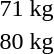<table>
<tr>
<td rowspan=2>71 kg<br></td>
<td rowspan=2></td>
<td rowspan=2></td>
<td></td>
</tr>
<tr>
<td></td>
</tr>
<tr>
<td rowspan=2>80 kg<br></td>
<td rowspan=2></td>
<td rowspan=2></td>
<td></td>
</tr>
<tr>
<td></td>
</tr>
</table>
